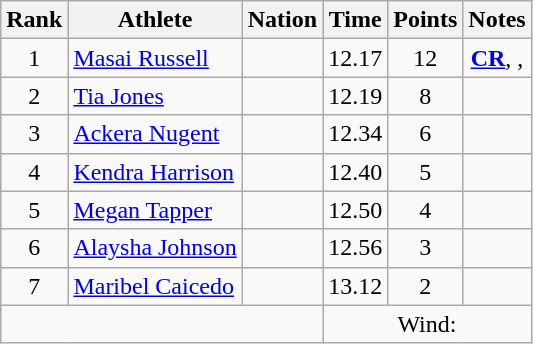<table class="wikitable mw-datatable sortable" style="text-align:center;">
<tr>
<th scope="col" style="width: 10px;">Rank</th>
<th scope="col">Athlete</th>
<th scope="col">Nation</th>
<th scope="col">Time</th>
<th scope="col">Points</th>
<th scope="col">Notes</th>
</tr>
<tr>
<td>1</td>
<td align="left"><a href='#'>Masai Russell</a> </td>
<td align="left"></td>
<td>12.17</td>
<td>12</td>
<td><strong><a href='#'>CR</a></strong>, <strong></strong>, </td>
</tr>
<tr>
<td>2</td>
<td align="left"><a href='#'>Tia Jones</a> </td>
<td align="left"></td>
<td>12.19</td>
<td>8</td>
<td></td>
</tr>
<tr>
<td>3</td>
<td align="left"><a href='#'>Ackera Nugent</a> </td>
<td align="left"></td>
<td>12.34</td>
<td>6</td>
<td></td>
</tr>
<tr>
<td>4</td>
<td align="left"><a href='#'>Kendra Harrison</a> </td>
<td align="left"></td>
<td>12.40</td>
<td>5</td>
<td></td>
</tr>
<tr>
<td>5</td>
<td align="left"><a href='#'>Megan Tapper</a> </td>
<td align="left"></td>
<td>12.50</td>
<td>4</td>
<td></td>
</tr>
<tr>
<td>6</td>
<td align="left"><a href='#'>Alaysha Johnson</a> </td>
<td align="left"></td>
<td>12.56</td>
<td>3</td>
<td></td>
</tr>
<tr>
<td>7</td>
<td align="left"><a href='#'>Maribel Caicedo</a> </td>
<td align="left"></td>
<td>13.12</td>
<td>2</td>
<td></td>
</tr>
<tr class="sortbottom">
<td colspan="3"></td>
<td colspan="3">Wind: </td>
</tr>
</table>
